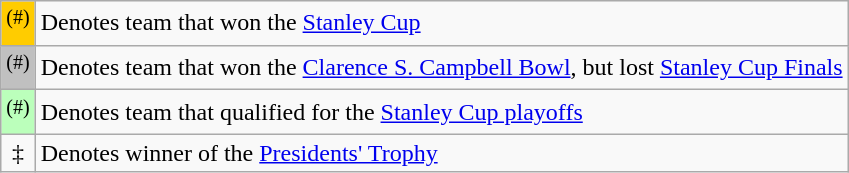<table class="wikitable">
<tr>
<td bgcolor=#FFCC00 align=center width=10px><sup>(#)</sup></td>
<td>Denotes team that won the <a href='#'>Stanley Cup</a></td>
</tr>
<tr>
<td bgcolor=#C0C0C0 align=center width=10px><sup>(#)</sup></td>
<td>Denotes team that won the <a href='#'>Clarence S. Campbell Bowl</a>, but lost <a href='#'>Stanley Cup Finals</a></td>
</tr>
<tr>
<td bgcolor=#BBFFBB align=center width=10px><sup>(#)</sup></td>
<td>Denotes team that qualified for the <a href='#'>Stanley Cup playoffs</a></td>
</tr>
<tr>
<td align=center width=10px>‡</td>
<td>Denotes winner of the <a href='#'>Presidents' Trophy</a></td>
</tr>
</table>
